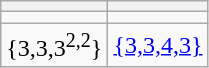<table class=wikitable>
<tr>
<th></th>
<th></th>
</tr>
<tr>
<td></td>
<td></td>
</tr>
<tr>
<td>{3,3,3<sup>2,2</sup>}</td>
<td><a href='#'>{3,3,4,3}</a></td>
</tr>
</table>
